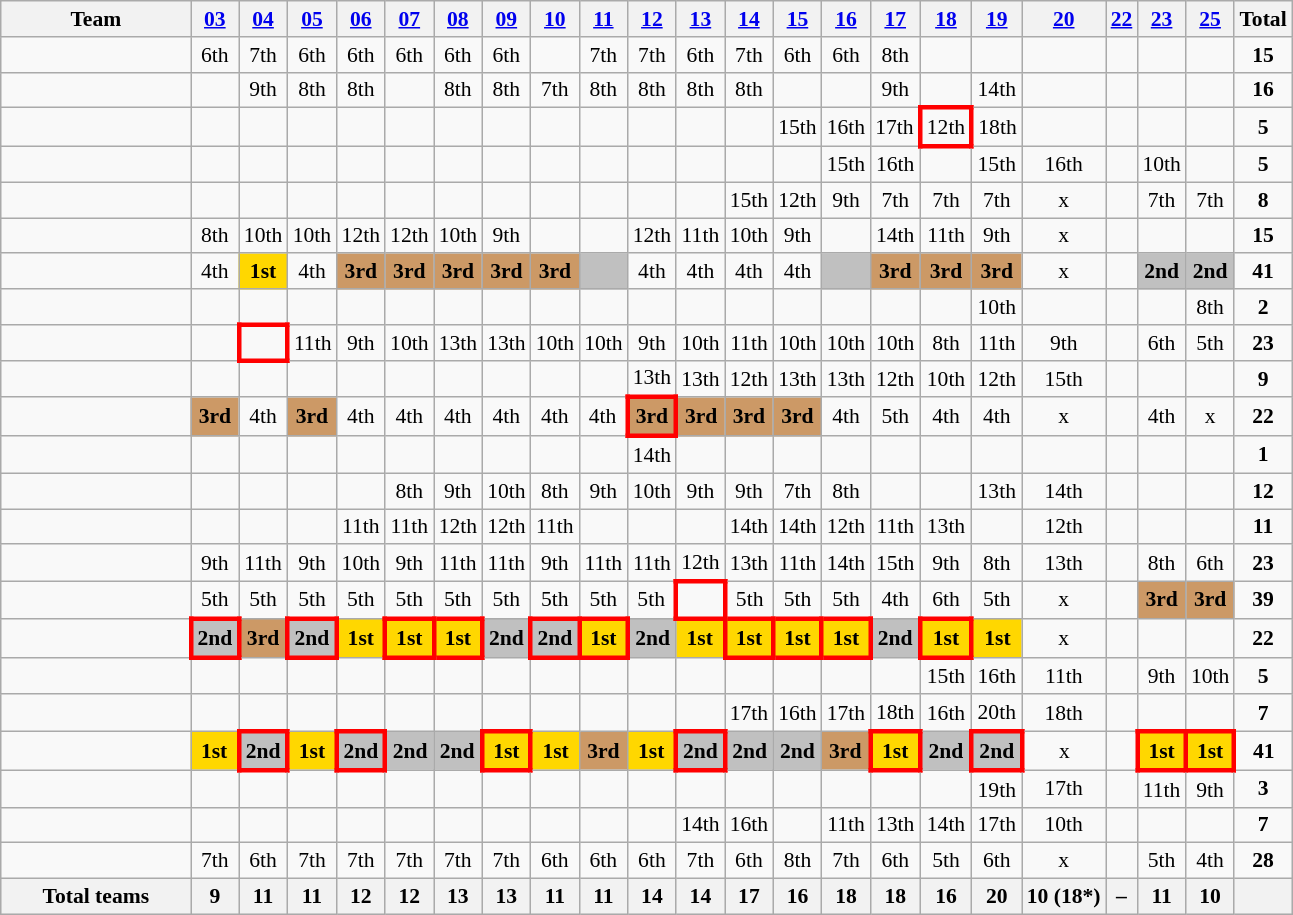<table class="wikitable sortable" style="text-align:center; font-size:90%">
<tr>
<th style="width: 120px;">Team</th>
<th><a href='#'>03</a></th>
<th><a href='#'>04</a></th>
<th><a href='#'>05</a></th>
<th><a href='#'>06</a></th>
<th><a href='#'>07</a></th>
<th><a href='#'>08</a></th>
<th><a href='#'>09</a></th>
<th><a href='#'>10</a></th>
<th><a href='#'>11</a></th>
<th><a href='#'>12</a></th>
<th><a href='#'>13</a></th>
<th><a href='#'>14</a></th>
<th><a href='#'>15</a></th>
<th><a href='#'>16</a></th>
<th><a href='#'>17</a></th>
<th><a href='#'>18</a></th>
<th><a href='#'>19</a></th>
<th><a href='#'>20</a></th>
<th><a href='#'>22</a></th>
<th><a href='#'>23</a></th>
<th><a href='#'>25</a></th>
<th>Total</th>
</tr>
<tr>
<td align=left></td>
<td>6th</td>
<td>7th</td>
<td>6th</td>
<td>6th</td>
<td>6th</td>
<td>6th</td>
<td>6th</td>
<td></td>
<td>7th</td>
<td>7th</td>
<td>6th</td>
<td>7th</td>
<td>6th</td>
<td>6th</td>
<td>8th</td>
<td></td>
<td></td>
<td></td>
<td></td>
<td></td>
<td></td>
<td><strong>15</strong></td>
</tr>
<tr>
<td align=left></td>
<td></td>
<td>9th</td>
<td>8th</td>
<td>8th</td>
<td></td>
<td>8th</td>
<td>8th</td>
<td>7th</td>
<td>8th</td>
<td>8th</td>
<td>8th</td>
<td>8th</td>
<td></td>
<td></td>
<td>9th</td>
<td></td>
<td>14th</td>
<td></td>
<td></td>
<td></td>
<td></td>
<td><strong>16</strong></td>
</tr>
<tr>
<td align=left></td>
<td></td>
<td></td>
<td></td>
<td></td>
<td></td>
<td></td>
<td></td>
<td></td>
<td></td>
<td></td>
<td></td>
<td></td>
<td>15th</td>
<td>16th</td>
<td>17th</td>
<td style="border:3px solid red">12th</td>
<td>18th</td>
<td></td>
<td></td>
<td></td>
<td></td>
<td><strong>5</strong></td>
</tr>
<tr>
<td align=left></td>
<td></td>
<td></td>
<td></td>
<td></td>
<td></td>
<td></td>
<td></td>
<td></td>
<td></td>
<td></td>
<td></td>
<td></td>
<td></td>
<td>15th</td>
<td>16th</td>
<td></td>
<td>15th</td>
<td>16th</td>
<td></td>
<td>10th</td>
<td></td>
<td><strong>5</strong></td>
</tr>
<tr>
<td align=left></td>
<td></td>
<td></td>
<td></td>
<td></td>
<td></td>
<td></td>
<td></td>
<td></td>
<td></td>
<td></td>
<td></td>
<td>15th</td>
<td>12th</td>
<td>9th</td>
<td>7th</td>
<td>7th</td>
<td>7th</td>
<td>x</td>
<td></td>
<td>7th</td>
<td>7th</td>
<td><strong>8</strong></td>
</tr>
<tr>
<td align=left></td>
<td>8th</td>
<td>10th</td>
<td>10th</td>
<td>12th</td>
<td>12th</td>
<td>10th</td>
<td>9th</td>
<td></td>
<td></td>
<td>12th</td>
<td>11th</td>
<td>10th</td>
<td>9th</td>
<td></td>
<td>14th</td>
<td>11th</td>
<td>9th</td>
<td>x</td>
<td></td>
<td></td>
<td></td>
<td><strong>15</strong></td>
</tr>
<tr>
<td align=left></td>
<td>4th</td>
<td bgcolor=gold><strong>1st</strong></td>
<td>4th</td>
<td bgcolor=cc9966><strong>3rd</strong></td>
<td bgcolor=cc9966><strong>3rd</strong></td>
<td bgcolor=cc9966><strong>3rd</strong></td>
<td bgcolor=cc9966><strong>3rd</strong></td>
<td bgcolor=cc9966><strong>3rd</strong></td>
<td bgcolor=silver></td>
<td>4th</td>
<td>4th</td>
<td>4th</td>
<td>4th</td>
<td bgcolor=silver></td>
<td bgcolor=cc9966><strong>3rd</strong></td>
<td bgcolor=cc9966><strong>3rd</strong></td>
<td bgcolor=cc9966><strong>3rd</strong></td>
<td>x</td>
<td></td>
<td bgcolor=silver><strong>2nd</strong></td>
<td bgcolor=silver><strong>2nd</strong></td>
<td><strong>41</strong></td>
</tr>
<tr>
<td align=left></td>
<td></td>
<td></td>
<td></td>
<td></td>
<td></td>
<td></td>
<td></td>
<td></td>
<td></td>
<td></td>
<td></td>
<td></td>
<td></td>
<td></td>
<td></td>
<td></td>
<td>10th</td>
<td></td>
<td></td>
<td></td>
<td>8th</td>
<td><strong>2</strong></td>
</tr>
<tr>
<td align=left></td>
<td></td>
<td style="border:3px solid red"></td>
<td>11th</td>
<td>9th</td>
<td>10th</td>
<td>13th</td>
<td>13th</td>
<td>10th</td>
<td>10th</td>
<td>9th</td>
<td>10th</td>
<td>11th</td>
<td>10th</td>
<td>10th</td>
<td>10th</td>
<td>8th</td>
<td>11th</td>
<td>9th</td>
<td></td>
<td>6th</td>
<td>5th</td>
<td><strong>23</strong></td>
</tr>
<tr>
<td align=left></td>
<td></td>
<td></td>
<td></td>
<td></td>
<td></td>
<td></td>
<td></td>
<td></td>
<td></td>
<td>13th</td>
<td>13th</td>
<td>12th</td>
<td>13th</td>
<td>13th</td>
<td>12th</td>
<td>10th</td>
<td>12th</td>
<td>15th</td>
<td></td>
<td></td>
<td></td>
<td><strong>9</strong></td>
</tr>
<tr>
<td align=left></td>
<td bgcolor=cc9966><strong>3rd</strong></td>
<td>4th</td>
<td bgcolor=cc9966><strong>3rd</strong></td>
<td>4th</td>
<td>4th</td>
<td>4th</td>
<td>4th</td>
<td>4th</td>
<td>4th</td>
<td style="border:3px solid red" bgcolor=cc9966><strong>3rd</strong></td>
<td bgcolor=cc9966><strong>3rd</strong></td>
<td bgcolor=cc9966><strong>3rd</strong></td>
<td bgcolor=cc9966><strong>3rd</strong></td>
<td>4th</td>
<td>5th</td>
<td>4th</td>
<td>4th</td>
<td>x</td>
<td></td>
<td>4th</td>
<td>x</td>
<td><strong>22</strong></td>
</tr>
<tr>
<td align=left></td>
<td></td>
<td></td>
<td></td>
<td></td>
<td></td>
<td></td>
<td></td>
<td></td>
<td></td>
<td>14th</td>
<td></td>
<td></td>
<td></td>
<td></td>
<td></td>
<td></td>
<td></td>
<td></td>
<td></td>
<td></td>
<td></td>
<td><strong>1</strong></td>
</tr>
<tr>
<td align=left></td>
<td></td>
<td></td>
<td></td>
<td></td>
<td>8th</td>
<td>9th</td>
<td>10th</td>
<td>8th</td>
<td>9th</td>
<td>10th</td>
<td>9th</td>
<td>9th</td>
<td>7th</td>
<td>8th</td>
<td></td>
<td></td>
<td>13th</td>
<td>14th</td>
<td></td>
<td></td>
<td></td>
<td><strong>12</strong></td>
</tr>
<tr>
<td align=left></td>
<td></td>
<td></td>
<td></td>
<td>11th</td>
<td>11th</td>
<td>12th</td>
<td>12th</td>
<td>11th</td>
<td></td>
<td></td>
<td></td>
<td>14th</td>
<td>14th</td>
<td>12th</td>
<td>11th</td>
<td>13th</td>
<td></td>
<td>12th</td>
<td></td>
<td></td>
<td></td>
<td><strong>11</strong></td>
</tr>
<tr>
<td align=left></td>
<td>9th</td>
<td>11th</td>
<td>9th</td>
<td>10th</td>
<td>9th</td>
<td>11th</td>
<td>11th</td>
<td>9th</td>
<td>11th</td>
<td>11th</td>
<td>12th</td>
<td>13th</td>
<td>11th</td>
<td>14th</td>
<td>15th</td>
<td>9th</td>
<td>8th</td>
<td>13th</td>
<td></td>
<td>8th</td>
<td>6th</td>
<td><strong>23</strong></td>
</tr>
<tr>
<td align=left></td>
<td>5th</td>
<td>5th</td>
<td>5th</td>
<td>5th</td>
<td>5th</td>
<td>5th</td>
<td>5th</td>
<td>5th</td>
<td>5th</td>
<td>5th</td>
<td style="border:3px solid red"></td>
<td>5th</td>
<td>5th</td>
<td>5th</td>
<td>4th</td>
<td>6th</td>
<td>5th</td>
<td>x</td>
<td></td>
<td bgcolor=cc9966><strong>3rd</strong></td>
<td bgcolor=cc9966><strong>3rd</strong></td>
<td><strong>39</strong></td>
</tr>
<tr>
<td align=left></td>
<td style="border:3px solid red" bgcolor="silver"><strong>2nd</strong></td>
<td bgcolor=cc9966><strong>3rd</strong></td>
<td style="border:3px solid red" bgcolor=silver><strong>2nd</strong></td>
<td bgcolor=gold><strong>1st</strong></td>
<td style="border:3px solid red" bgcolor=gold><strong>1st</strong></td>
<td style="border:3px solid red" bgcolor=gold><strong>1st</strong></td>
<td bgcolor=silver><strong>2nd</strong></td>
<td style="border:3px solid red" bgcolor=silver><strong>2nd</strong></td>
<td style="border:3px solid red" bgcolor=gold><strong>1st</strong></td>
<td bgcolor=silver><strong>2nd</strong></td>
<td bgcolor=gold><strong>1st</strong></td>
<td style="border:3px solid red" bgcolor=gold><strong>1st</strong></td>
<td style="border:3px solid red" bgcolor=gold><strong>1st</strong></td>
<td style="border:3px solid red" bgcolor=gold><strong>1st</strong></td>
<td bgcolor=silver><strong>2nd</strong></td>
<td style="border:3px solid red" bgcolor=gold><strong>1st</strong></td>
<td bgcolor=gold><strong>1st</strong></td>
<td>x</td>
<td></td>
<td></td>
<td></td>
<td><strong>22</strong></td>
</tr>
<tr>
<td align=left></td>
<td></td>
<td></td>
<td></td>
<td></td>
<td></td>
<td></td>
<td></td>
<td></td>
<td></td>
<td></td>
<td></td>
<td></td>
<td></td>
<td></td>
<td></td>
<td>15th</td>
<td>16th</td>
<td>11th</td>
<td></td>
<td>9th</td>
<td>10th</td>
<td><strong>5</strong></td>
</tr>
<tr>
<td align=left></td>
<td></td>
<td></td>
<td></td>
<td></td>
<td></td>
<td></td>
<td></td>
<td></td>
<td></td>
<td></td>
<td></td>
<td>17th</td>
<td>16th</td>
<td>17th</td>
<td>18th</td>
<td>16th</td>
<td>20th</td>
<td>18th</td>
<td></td>
<td></td>
<td></td>
<td><strong>7</strong></td>
</tr>
<tr>
<td align=left></td>
<td bgcolor=gold><strong>1st</strong></td>
<td style="border:3px solid red" bgcolor=silver><strong>2nd</strong></td>
<td bgcolor=gold><strong>1st</strong></td>
<td style="border:3px solid red" bgcolor=silver><strong>2nd</strong></td>
<td bgcolor=silver><strong>2nd</strong></td>
<td bgcolor=silver><strong>2nd</strong></td>
<td style="border:3px solid red" bgcolor=gold><strong>1st</strong></td>
<td bgcolor=gold><strong>1st</strong></td>
<td bgcolor=cc9966><strong>3rd</strong></td>
<td bgcolor=gold><strong>1st</strong></td>
<td style="border:3px solid red" bgcolor=silver><strong>2nd</strong></td>
<td bgcolor=silver><strong>2nd</strong></td>
<td bgcolor=silver><strong>2nd</strong></td>
<td bgcolor=cc9966><strong>3rd</strong></td>
<td style="border:3px solid red" bgcolor=gold><strong>1st</strong></td>
<td bgcolor=silver><strong>2nd</strong></td>
<td style="border:3px solid red" bgcolor=silver><strong>2nd</strong></td>
<td>x</td>
<td></td>
<td style="border:3px solid red" bgcolor=gold><strong>1st</strong></td>
<td style="border:3px solid red" bgcolor=gold><strong>1st</strong></td>
<td><strong>41</strong></td>
</tr>
<tr>
<td align=left></td>
<td></td>
<td></td>
<td></td>
<td></td>
<td></td>
<td></td>
<td></td>
<td></td>
<td></td>
<td></td>
<td></td>
<td></td>
<td></td>
<td></td>
<td></td>
<td></td>
<td>19th</td>
<td>17th</td>
<td></td>
<td>11th</td>
<td>9th</td>
<td><strong>3</strong></td>
</tr>
<tr>
<td align=left></td>
<td></td>
<td></td>
<td></td>
<td></td>
<td></td>
<td></td>
<td></td>
<td></td>
<td></td>
<td></td>
<td>14th</td>
<td>16th</td>
<td></td>
<td>11th</td>
<td>13th</td>
<td>14th</td>
<td>17th</td>
<td>10th</td>
<td></td>
<td></td>
<td></td>
<td><strong>7</strong></td>
</tr>
<tr>
<td align=left></td>
<td>7th</td>
<td>6th</td>
<td>7th</td>
<td>7th</td>
<td>7th</td>
<td>7th</td>
<td>7th</td>
<td>6th</td>
<td>6th</td>
<td>6th</td>
<td>7th</td>
<td>6th</td>
<td>8th</td>
<td>7th</td>
<td>6th</td>
<td>5th</td>
<td>6th</td>
<td>x</td>
<td></td>
<td>5th</td>
<td>4th</td>
<td><strong>28</strong></td>
</tr>
<tr style="background:#ddd" class="sortbottom">
<th align=left>Total teams</th>
<th>9</th>
<th>11</th>
<th>11</th>
<th>12</th>
<th>12</th>
<th>13</th>
<th>13</th>
<th>11</th>
<th>11</th>
<th>14</th>
<th>14</th>
<th>17</th>
<th>16</th>
<th>18</th>
<th>18</th>
<th>16</th>
<th>20</th>
<th>10 (18*)</th>
<th>–</th>
<th>11</th>
<th>10</th>
<th></th>
</tr>
</table>
